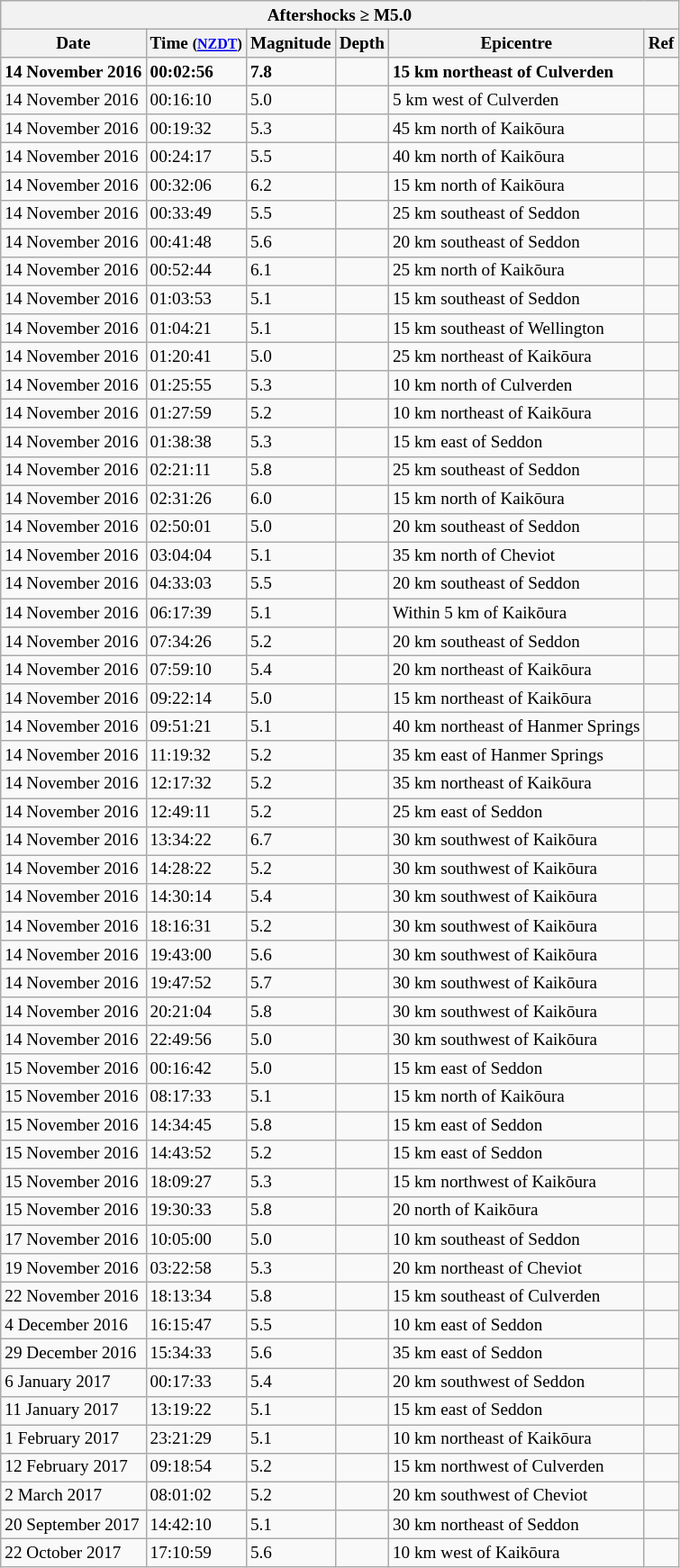<table class="wikitable sortable collapsible collapsed" style="font-size: 80%; border-spacing: 2px; border: 1">
<tr>
<th colspan="6">Aftershocks ≥ M5.0</th>
</tr>
<tr>
<th scope="col">Date</th>
<th scope="col">Time <small>(<a href='#'>NZDT</a>)</small></th>
<th scope="col">Magnitude</th>
<th scope="col">Depth</th>
<th>Epicentre</th>
<th scope="col">Ref</th>
</tr>
<tr>
<td><strong>14 November 2016</strong></td>
<td><strong>00:02:56</strong></td>
<td><strong>7.8</strong></td>
<td><strong></strong></td>
<td><strong>15 km northeast of Culverden</strong></td>
<td></td>
</tr>
<tr>
<td>14 November 2016</td>
<td>00:16:10</td>
<td>5.0</td>
<td></td>
<td>5 km west of Culverden</td>
<td></td>
</tr>
<tr>
<td>14 November 2016</td>
<td>00:19:32</td>
<td>5.3</td>
<td></td>
<td>45 km north of Kaikōura</td>
<td></td>
</tr>
<tr>
<td>14 November 2016</td>
<td>00:24:17</td>
<td>5.5</td>
<td></td>
<td>40 km north of Kaikōura</td>
<td></td>
</tr>
<tr>
<td>14 November 2016</td>
<td>00:32:06</td>
<td>6.2</td>
<td></td>
<td>15 km north of Kaikōura</td>
<td></td>
</tr>
<tr>
<td>14 November 2016</td>
<td>00:33:49</td>
<td>5.5</td>
<td></td>
<td>25 km southeast of Seddon</td>
<td></td>
</tr>
<tr>
<td>14 November 2016</td>
<td>00:41:48</td>
<td>5.6</td>
<td></td>
<td>20 km southeast of Seddon</td>
<td></td>
</tr>
<tr>
<td>14 November 2016</td>
<td>00:52:44</td>
<td>6.1</td>
<td></td>
<td>25 km north of Kaikōura</td>
<td></td>
</tr>
<tr>
<td>14 November 2016</td>
<td>01:03:53</td>
<td>5.1</td>
<td></td>
<td>15 km southeast of Seddon</td>
<td></td>
</tr>
<tr>
<td>14 November 2016</td>
<td>01:04:21</td>
<td>5.1</td>
<td></td>
<td>15 km southeast of Wellington</td>
<td></td>
</tr>
<tr>
<td>14 November 2016</td>
<td>01:20:41</td>
<td>5.0</td>
<td></td>
<td>25 km northeast of Kaikōura</td>
<td></td>
</tr>
<tr>
<td>14 November 2016</td>
<td>01:25:55</td>
<td>5.3</td>
<td></td>
<td>10 km north of Culverden</td>
<td></td>
</tr>
<tr>
<td>14 November 2016</td>
<td>01:27:59</td>
<td>5.2</td>
<td></td>
<td>10 km northeast of Kaikōura</td>
<td></td>
</tr>
<tr>
<td>14 November 2016</td>
<td>01:38:38</td>
<td>5.3</td>
<td></td>
<td>15 km east of Seddon</td>
<td></td>
</tr>
<tr>
<td>14 November 2016</td>
<td>02:21:11</td>
<td>5.8</td>
<td></td>
<td>25 km southeast of Seddon</td>
<td></td>
</tr>
<tr>
<td>14 November 2016</td>
<td>02:31:26</td>
<td>6.0</td>
<td></td>
<td>15 km north of Kaikōura</td>
<td></td>
</tr>
<tr>
<td>14 November 2016</td>
<td>02:50:01</td>
<td>5.0</td>
<td></td>
<td>20 km southeast of Seddon</td>
<td></td>
</tr>
<tr>
<td>14 November 2016</td>
<td>03:04:04</td>
<td>5.1</td>
<td></td>
<td>35 km north of Cheviot</td>
<td></td>
</tr>
<tr>
<td>14 November 2016</td>
<td>04:33:03</td>
<td>5.5</td>
<td></td>
<td>20 km southeast of Seddon</td>
<td></td>
</tr>
<tr>
<td>14 November 2016</td>
<td>06:17:39</td>
<td>5.1</td>
<td></td>
<td>Within 5 km of Kaikōura</td>
<td></td>
</tr>
<tr>
<td>14 November 2016</td>
<td>07:34:26</td>
<td>5.2</td>
<td></td>
<td>20 km southeast of Seddon</td>
<td></td>
</tr>
<tr>
<td>14 November 2016</td>
<td>07:59:10</td>
<td>5.4</td>
<td></td>
<td>20 km northeast of Kaikōura</td>
<td></td>
</tr>
<tr>
<td>14 November 2016</td>
<td>09:22:14</td>
<td>5.0</td>
<td></td>
<td>15 km northeast of Kaikōura</td>
<td></td>
</tr>
<tr>
<td>14 November 2016</td>
<td>09:51:21</td>
<td>5.1</td>
<td></td>
<td>40 km northeast of Hanmer Springs</td>
<td></td>
</tr>
<tr>
<td>14 November 2016</td>
<td>11:19:32</td>
<td>5.2</td>
<td></td>
<td>35 km east of Hanmer Springs</td>
<td></td>
</tr>
<tr>
<td>14 November 2016</td>
<td>12:17:32</td>
<td>5.2</td>
<td></td>
<td>35 km northeast of Kaikōura</td>
<td></td>
</tr>
<tr>
<td>14 November 2016</td>
<td>12:49:11</td>
<td>5.2</td>
<td></td>
<td>25 km east of Seddon</td>
<td></td>
</tr>
<tr>
<td>14 November 2016</td>
<td>13:34:22</td>
<td>6.7</td>
<td></td>
<td>30 km southwest of Kaikōura</td>
<td></td>
</tr>
<tr>
<td>14 November 2016</td>
<td>14:28:22</td>
<td>5.2</td>
<td></td>
<td>30 km southwest of Kaikōura</td>
<td></td>
</tr>
<tr>
<td>14 November 2016</td>
<td>14:30:14</td>
<td>5.4</td>
<td></td>
<td>30 km southwest of Kaikōura</td>
<td></td>
</tr>
<tr>
<td>14 November 2016</td>
<td>18:16:31</td>
<td>5.2</td>
<td></td>
<td>30 km southwest of Kaikōura</td>
<td></td>
</tr>
<tr>
<td>14 November 2016</td>
<td>19:43:00</td>
<td>5.6</td>
<td></td>
<td>30 km southwest of Kaikōura</td>
<td></td>
</tr>
<tr>
<td>14 November 2016</td>
<td>19:47:52</td>
<td>5.7</td>
<td></td>
<td>30 km southwest of Kaikōura</td>
<td></td>
</tr>
<tr>
<td>14 November 2016</td>
<td>20:21:04</td>
<td>5.8</td>
<td></td>
<td>30 km southwest of Kaikōura</td>
<td></td>
</tr>
<tr>
<td>14 November 2016</td>
<td>22:49:56</td>
<td>5.0</td>
<td></td>
<td>30 km southwest of Kaikōura</td>
<td></td>
</tr>
<tr>
<td>15 November 2016</td>
<td>00:16:42</td>
<td>5.0</td>
<td></td>
<td>15 km east of Seddon</td>
<td></td>
</tr>
<tr>
<td>15 November 2016</td>
<td>08:17:33</td>
<td>5.1</td>
<td></td>
<td>15 km north of Kaikōura</td>
<td></td>
</tr>
<tr>
<td>15 November 2016</td>
<td>14:34:45</td>
<td>5.8</td>
<td></td>
<td>15 km east of Seddon</td>
<td></td>
</tr>
<tr>
<td>15 November 2016</td>
<td>14:43:52</td>
<td>5.2</td>
<td></td>
<td>15 km east of Seddon</td>
<td></td>
</tr>
<tr>
<td>15 November 2016</td>
<td>18:09:27</td>
<td>5.3</td>
<td></td>
<td>15 km northwest of Kaikōura</td>
<td></td>
</tr>
<tr>
<td>15 November 2016</td>
<td>19:30:33</td>
<td>5.8</td>
<td></td>
<td>20 north of Kaikōura</td>
<td></td>
</tr>
<tr>
<td>17 November 2016</td>
<td>10:05:00</td>
<td>5.0</td>
<td></td>
<td>10 km southeast of Seddon</td>
<td></td>
</tr>
<tr>
<td>19 November 2016</td>
<td>03:22:58</td>
<td>5.3</td>
<td></td>
<td>20 km northeast of Cheviot</td>
<td></td>
</tr>
<tr>
<td>22 November 2016</td>
<td>18:13:34</td>
<td>5.8</td>
<td></td>
<td>15 km southeast of Culverden</td>
<td></td>
</tr>
<tr>
<td>4 December 2016</td>
<td>16:15:47</td>
<td>5.5</td>
<td></td>
<td>10 km east of Seddon</td>
<td></td>
</tr>
<tr>
<td>29 December 2016</td>
<td>15:34:33</td>
<td>5.6</td>
<td></td>
<td>35 km east of Seddon</td>
<td></td>
</tr>
<tr>
<td>6 January 2017</td>
<td>00:17:33</td>
<td>5.4</td>
<td></td>
<td>20 km southwest of Seddon</td>
<td></td>
</tr>
<tr>
<td>11 January 2017</td>
<td>13:19:22</td>
<td>5.1</td>
<td></td>
<td>15 km east of Seddon</td>
<td></td>
</tr>
<tr>
<td>1 February 2017</td>
<td>23:21:29</td>
<td>5.1</td>
<td></td>
<td>10 km northeast of Kaikōura</td>
<td></td>
</tr>
<tr>
<td>12 February 2017</td>
<td>09:18:54</td>
<td>5.2</td>
<td></td>
<td>15 km northwest of Culverden</td>
<td></td>
</tr>
<tr>
<td>2 March 2017</td>
<td>08:01:02</td>
<td>5.2</td>
<td></td>
<td>20 km southwest of Cheviot</td>
<td></td>
</tr>
<tr>
<td>20 September 2017</td>
<td>14:42:10</td>
<td>5.1</td>
<td></td>
<td>30 km northeast of Seddon</td>
<td></td>
</tr>
<tr>
<td>22 October 2017</td>
<td>17:10:59</td>
<td>5.6</td>
<td></td>
<td>10 km west of Kaikōura</td>
<td></td>
</tr>
</table>
